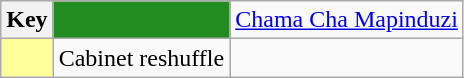<table class=wikitable>
<tr>
<th>Key</th>
<td style="background:#228B22"></td>
<td><a href='#'>Chama Cha Mapinduzi</a></td>
</tr>
<tr>
<td style="background:#FFFF99"></td>
<td>Cabinet reshuffle</td>
</tr>
</table>
